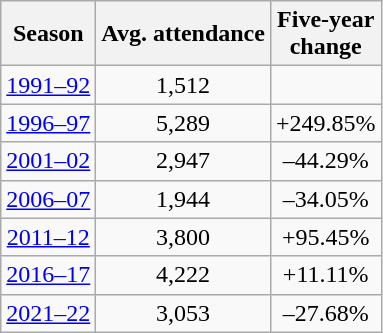<table class="wikitable sortable" style="text-align: center">
<tr>
<th>Season</th>
<th>Avg. attendance</th>
<th>Five-year<br>change</th>
</tr>
<tr>
<td><a href='#'>1991–92</a></td>
<td>1,512</td>
<td></td>
</tr>
<tr>
<td><a href='#'>1996–97</a></td>
<td>5,289</td>
<td>+249.85% </td>
</tr>
<tr>
<td><a href='#'>2001–02</a></td>
<td>2,947</td>
<td>–44.29% </td>
</tr>
<tr>
<td><a href='#'>2006–07</a></td>
<td>1,944</td>
<td>–34.05% </td>
</tr>
<tr>
<td><a href='#'>2011–12</a></td>
<td>3,800</td>
<td>+95.45% </td>
</tr>
<tr>
<td><a href='#'>2016–17</a></td>
<td>4,222</td>
<td>+11.11% </td>
</tr>
<tr>
<td><a href='#'>2021–22</a></td>
<td>3,053</td>
<td>–27.68% </td>
</tr>
</table>
